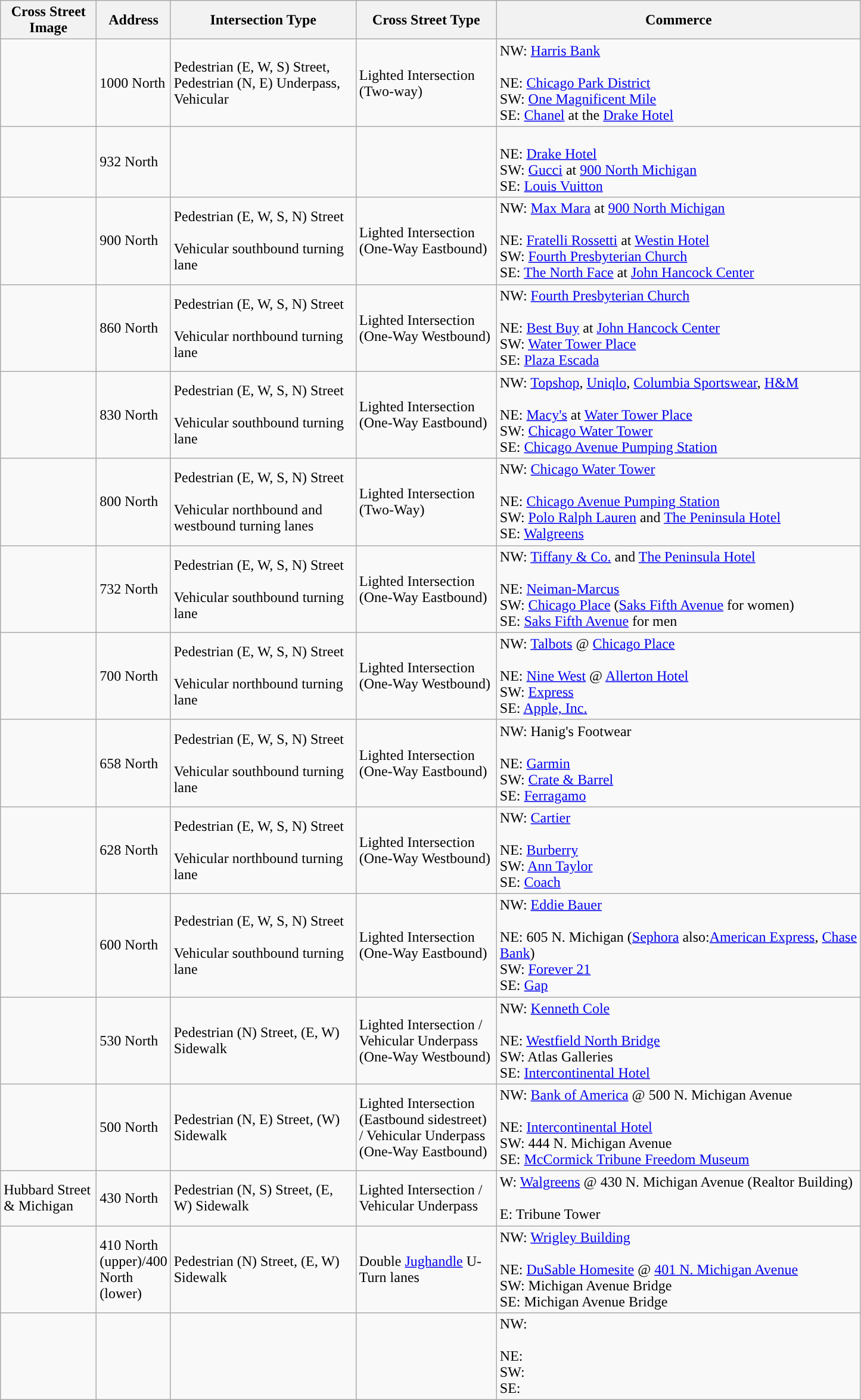<table class="wikitable">
<tr>
<th style="width:100px;">Cross Street Image</th>
<th width="75">Address</th>
<th style="width:200px;">Intersection Type</th>
<th width="150">Cross Street Type</th>
<th style="width:400px;">Commerce</th>
</tr>
<tr>
<td></td>
<td>1000 North</td>
<td>Pedestrian (E, W, S) Street,<br>Pedestrian (N, E) Underpass, <br>Vehicular</td>
<td>Lighted Intersection (Two-way)</td>
<td>NW: <a href='#'>Harris Bank</a><br><br>NE: <a href='#'>Chicago Park District</a><br>
SW: <a href='#'>One Magnificent Mile</a><br>
SE: <a href='#'>Chanel</a> at the <a href='#'>Drake Hotel</a></td>
</tr>
<tr>
<td></td>
<td>932 North</td>
<td></td>
<td></td>
<td><br>NE: <a href='#'>Drake Hotel</a><br>
SW: <a href='#'>Gucci</a> at <a href='#'>900 North Michigan</a><br>
SE: <a href='#'>Louis Vuitton</a></td>
</tr>
<tr>
<td></td>
<td>900 North</td>
<td>Pedestrian (E, W, S, N) Street<br><br>Vehicular southbound turning lane</td>
<td>Lighted Intersection (One-Way Eastbound)</td>
<td>NW: <a href='#'>Max Mara</a> at <a href='#'>900 North Michigan</a><br><br>NE: <a href='#'>Fratelli Rossetti</a> at <a href='#'>Westin Hotel</a><br>
SW: <a href='#'>Fourth Presbyterian Church</a><br>
SE: <a href='#'>The North Face</a> at <a href='#'>John Hancock Center</a></td>
</tr>
<tr>
<td></td>
<td>860 North</td>
<td>Pedestrian (E, W, S, N) Street<br><br>Vehicular northbound turning lane</td>
<td>Lighted Intersection (One-Way Westbound)</td>
<td>NW: <a href='#'>Fourth Presbyterian Church</a><br><br>NE: <a href='#'>Best Buy</a> at <a href='#'>John Hancock Center</a><br>
SW: <a href='#'>Water Tower Place</a><br>
SE: <a href='#'>Plaza Escada</a></td>
</tr>
<tr>
<td></td>
<td>830 North</td>
<td>Pedestrian (E, W, S, N) Street<br><br>Vehicular southbound turning lane</td>
<td>Lighted Intersection (One-Way Eastbound)</td>
<td>NW: <a href='#'>Topshop</a>, <a href='#'>Uniqlo</a>, <a href='#'>Columbia Sportswear</a>, <a href='#'>H&M</a><br><br>NE: <a href='#'>Macy's</a> at <a href='#'>Water Tower Place</a><br>
SW: <a href='#'>Chicago Water Tower</a><br>
SE: <a href='#'>Chicago Avenue Pumping Station</a></td>
</tr>
<tr>
<td></td>
<td>800 North</td>
<td>Pedestrian (E, W, S, N) Street<br><br>Vehicular northbound and westbound turning lanes</td>
<td>Lighted Intersection (Two-Way)</td>
<td>NW: <a href='#'>Chicago Water Tower</a><br><br>NE: <a href='#'>Chicago Avenue Pumping Station</a><br>
SW: <a href='#'>Polo Ralph Lauren</a> and <a href='#'>The Peninsula Hotel</a><br>
SE: <a href='#'>Walgreens</a></td>
</tr>
<tr>
<td></td>
<td>732 North</td>
<td>Pedestrian (E, W, S, N) Street<br><br>Vehicular southbound turning lane</td>
<td>Lighted Intersection (One-Way Eastbound)</td>
<td>NW: <a href='#'>Tiffany & Co.</a> and <a href='#'>The Peninsula Hotel</a><br><br>NE: <a href='#'>Neiman-Marcus</a><br>
SW: <a href='#'>Chicago Place</a> (<a href='#'>Saks Fifth Avenue</a> for women)<br>
SE: <a href='#'>Saks Fifth Avenue</a> for men</td>
</tr>
<tr>
<td></td>
<td>700 North</td>
<td>Pedestrian (E, W, S, N) Street<br><br>Vehicular northbound turning lane</td>
<td>Lighted Intersection (One-Way Westbound)</td>
<td>NW: <a href='#'>Talbots</a> @ <a href='#'>Chicago Place</a><br><br>NE: <a href='#'>Nine West</a> @ <a href='#'>Allerton Hotel</a><br>
SW: <a href='#'>Express</a><br>
SE: <a href='#'>Apple, Inc.</a></td>
</tr>
<tr>
<td></td>
<td>658 North</td>
<td>Pedestrian (E, W, S, N) Street<br><br>Vehicular southbound turning lane</td>
<td>Lighted Intersection (One-Way Eastbound)</td>
<td>NW: Hanig's Footwear<br><br>NE: <a href='#'>Garmin</a><br>
SW: <a href='#'>Crate & Barrel</a><br>
SE: <a href='#'>Ferragamo</a></td>
</tr>
<tr>
<td></td>
<td>628 North</td>
<td>Pedestrian (E, W, S, N) Street<br><br>Vehicular northbound turning lane</td>
<td>Lighted Intersection (One-Way Westbound)</td>
<td>NW: <a href='#'>Cartier</a><br><br>NE: <a href='#'>Burberry</a><br>
SW: <a href='#'>Ann Taylor</a><br>
SE: <a href='#'>Coach</a></td>
</tr>
<tr>
<td></td>
<td>600 North</td>
<td>Pedestrian (E, W, S, N) Street<br><br>Vehicular southbound turning lane</td>
<td>Lighted Intersection (One-Way Eastbound)</td>
<td>NW: <a href='#'>Eddie Bauer</a><br><br>NE: 605 N. Michigan (<a href='#'>Sephora</a> also:<a href='#'>American Express</a>, <a href='#'>Chase Bank</a>)<br>
SW: <a href='#'>Forever 21</a><br>
SE: <a href='#'>Gap</a></td>
</tr>
<tr>
<td></td>
<td>530 North</td>
<td>Pedestrian (N) Street, (E, W) Sidewalk</td>
<td>Lighted Intersection / Vehicular Underpass (One-Way Westbound)</td>
<td>NW: <a href='#'>Kenneth Cole</a><br><br>NE: <a href='#'>Westfield North Bridge</a><br>
SW: Atlas Galleries<br>
SE: <a href='#'>Intercontinental Hotel</a></td>
</tr>
<tr>
<td></td>
<td>500 North</td>
<td>Pedestrian (N, E) Street, (W) Sidewalk</td>
<td>Lighted Intersection (Eastbound sidestreet) / Vehicular Underpass (One-Way Eastbound)</td>
<td>NW: <a href='#'>Bank of America</a> @ 500 N. Michigan Avenue<br><br>NE: <a href='#'>Intercontinental Hotel</a><br>
SW: 444 N. Michigan Avenue<br>
SE: <a href='#'>McCormick Tribune Freedom Museum</a></td>
</tr>
<tr>
<td>Hubbard Street & Michigan</td>
<td>430 North</td>
<td>Pedestrian (N, S) Street, (E, W) Sidewalk</td>
<td>Lighted Intersection / Vehicular Underpass</td>
<td>W: <a href='#'>Walgreens</a> @ 430 N. Michigan Avenue (Realtor Building)<br><br>E: Tribune Tower</td>
</tr>
<tr>
<td></td>
<td>410 North (upper)/400 North (lower)</td>
<td>Pedestrian (N) Street, (E, W) Sidewalk</td>
<td>Double <a href='#'>Jughandle</a> U-Turn lanes</td>
<td>NW: <a href='#'>Wrigley Building</a><br><br>NE: <a href='#'>DuSable Homesite</a> @ <a href='#'>401 N. Michigan Avenue</a><br>
SW: Michigan Avenue Bridge<br>
SE: Michigan Avenue Bridge</td>
</tr>
<tr>
<td></td>
<td></td>
<td></td>
<td></td>
<td>NW: <br><br>NE: <br>
SW: <br>
SE:</td>
</tr>
</table>
